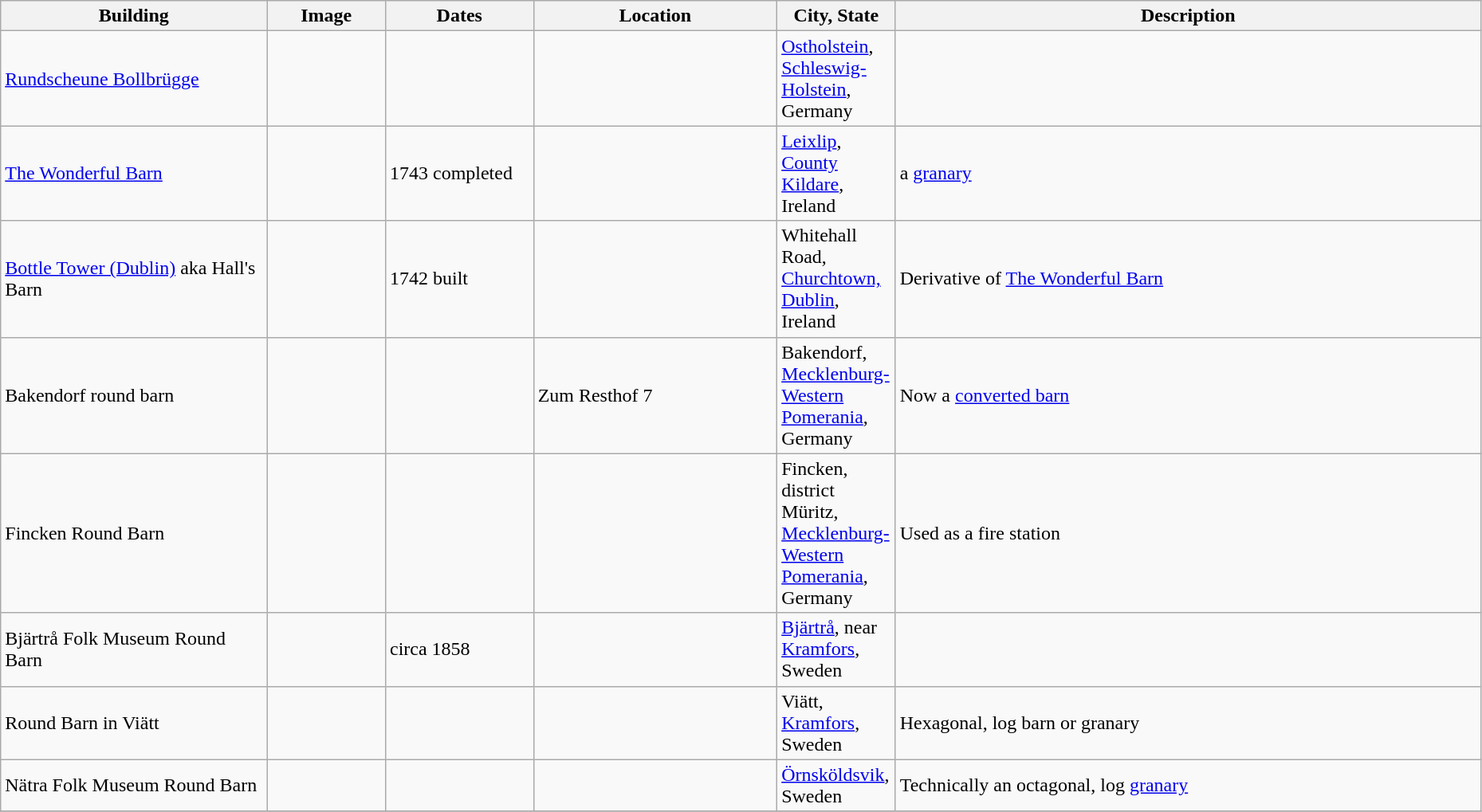<table class="wikitable sortable" style="width:98%">
<tr>
<th style="width:18%;"><strong>Building</strong></th>
<th style="width:8%;" class="unsortable"><strong>Image</strong></th>
<th style="width:10%;"><strong>Dates</strong></th>
<th><strong>Location</strong></th>
<th style="width:8%;"><strong>City, State</strong></th>
<th><strong>Description</strong></th>
</tr>
<tr>
<td><a href='#'>Rundscheune Bollbrügge</a></td>
<td></td>
<td></td>
<td></td>
<td><a href='#'>Ostholstein</a>, <a href='#'>Schleswig-Holstein</a>, Germany</td>
<td></td>
</tr>
<tr>
<td><a href='#'>The Wonderful Barn</a></td>
<td></td>
<td>1743 completed</td>
<td><small></small></td>
<td><a href='#'>Leixlip</a>, <a href='#'>County Kildare</a>, Ireland</td>
<td>a <a href='#'>granary</a></td>
</tr>
<tr>
<td><a href='#'>Bottle Tower (Dublin)</a> aka Hall's Barn</td>
<td></td>
<td>1742 built</td>
<td><small></small></td>
<td>Whitehall Road, <a href='#'>Churchtown, Dublin</a>, Ireland</td>
<td>Derivative of <a href='#'>The Wonderful Barn</a></td>
</tr>
<tr>
<td>Bakendorf round barn</td>
<td></td>
<td></td>
<td>Zum Resthof 7<br><small></small></td>
<td>Bakendorf, <a href='#'>Mecklenburg-Western Pomerania</a>, Germany</td>
<td>Now a <a href='#'>converted barn</a></td>
</tr>
<tr>
<td>Fincken Round Barn</td>
<td></td>
<td></td>
<td><small></small></td>
<td>Fincken, district Müritz, <a href='#'>Mecklenburg-Western Pomerania</a>, Germany</td>
<td>Used as a fire station</td>
</tr>
<tr>
<td>Bjärtrå Folk Museum Round Barn</td>
<td></td>
<td>circa 1858</td>
<td><small></small></td>
<td><a href='#'>Bjärtrå</a>, near <a href='#'>Kramfors</a>, Sweden</td>
<td></td>
</tr>
<tr>
<td>Round Barn in Viätt</td>
<td></td>
<td></td>
<td><small></small></td>
<td>Viätt, <a href='#'>Kramfors</a>, Sweden</td>
<td>Hexagonal, log barn or granary</td>
</tr>
<tr>
<td>Nätra Folk Museum Round Barn</td>
<td></td>
<td></td>
<td><small></small></td>
<td><a href='#'>Örnsköldsvik</a>, Sweden</td>
<td>Technically an octagonal, log <a href='#'>granary</a></td>
</tr>
<tr>
</tr>
</table>
